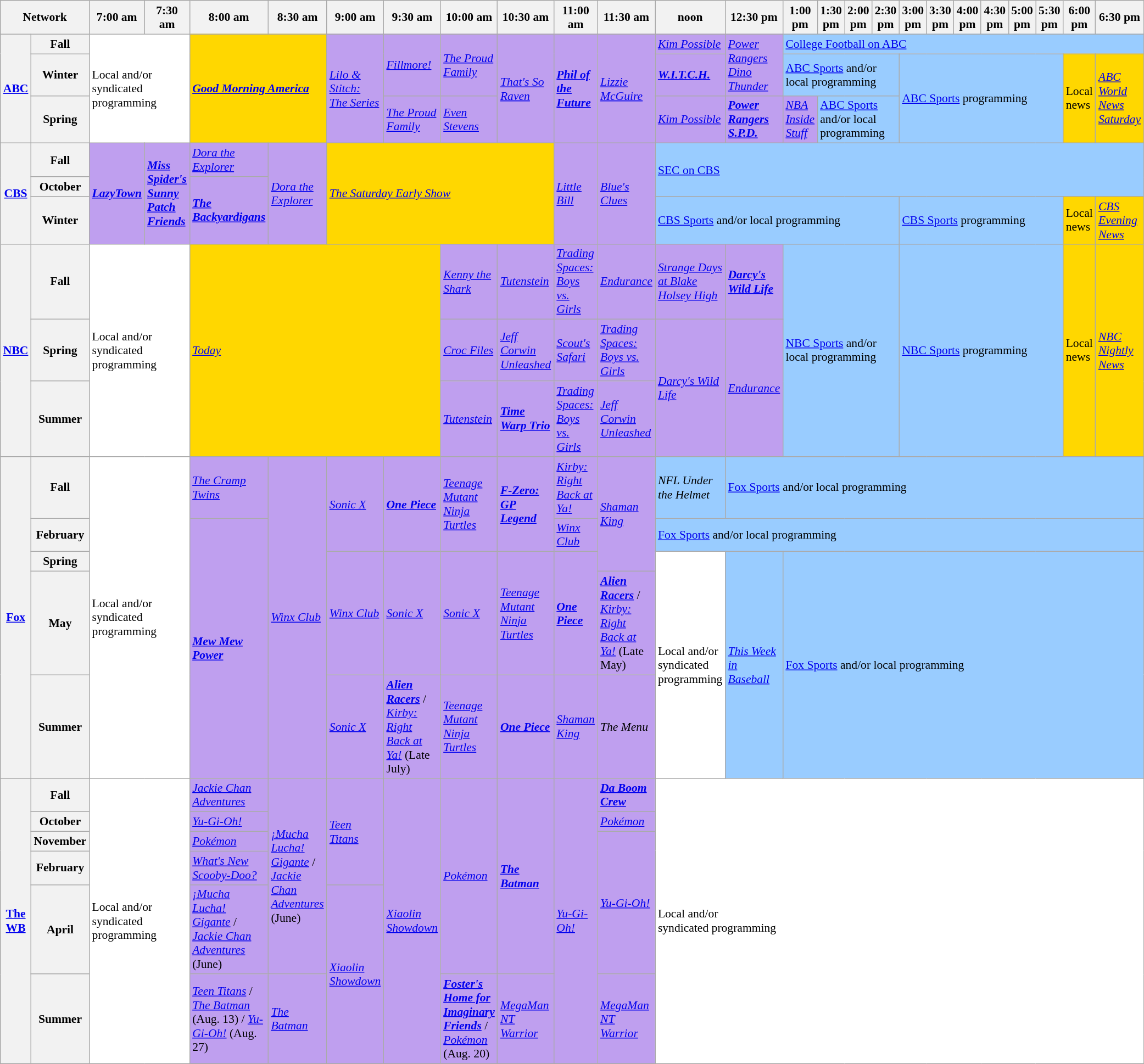<table class=wikitable style="font-size:90%">
<tr>
<th width="1.5%" bgcolor="#C0C0C0" colspan="2">Network</th>
<th width="4%" bgcolor="#C0C0C0">7:00 am</th>
<th width="4%" bgcolor="#C0C0C0">7:30 am</th>
<th width="4%" bgcolor="#C0C0C0">8:00 am</th>
<th width="4%" bgcolor="#C0C0C0">8:30 am</th>
<th width="4%" bgcolor="#C0C0C0">9:00 am</th>
<th width="4%" bgcolor="#C0C0C0">9:30 am</th>
<th width="4%" bgcolor="#C0C0C0">10:00 am</th>
<th width="4%" bgcolor="#C0C0C0">10:30 am</th>
<th width="4%" bgcolor="#C0C0C0">11:00 am</th>
<th width="4%" bgcolor="#C0C0C0">11:30 am</th>
<th width="4%" bgcolor="#C0C0C0">noon</th>
<th width="4%" bgcolor="#C0C0C0">12:30 pm</th>
<th width="4%" bgcolor="#C0C0C0">1:00 pm</th>
<th width="4%" bgcolor="#C0C0C0">1:30 pm</th>
<th width="4%" bgcolor="#C0C0C0">2:00 pm</th>
<th width="4%" bgcolor="#C0C0C0">2:30 pm</th>
<th width="4%" bgcolor="#C0C0C0">3:00 pm</th>
<th width="4%" bgcolor="#C0C0C0">3:30 pm</th>
<th width="4%" bgcolor="#C0C0C0">4:00 pm</th>
<th width="4%" bgcolor="#C0C0C0">4:30 pm</th>
<th width="4%" bgcolor="#C0C0C0">5:00 pm</th>
<th width="4%" bgcolor="#C0C0C0">5:30 pm</th>
<th width="4%" bgcolor="#C0C0C0">6:00 pm</th>
<th width="4%" bgcolor="#C0C0C0">6:30 pm</th>
</tr>
<tr>
<th bgcolor="#C0C0C0" rowspan="3"><a href='#'>ABC</a></th>
<th>Fall</th>
<td bgcolor="white" colspan="2" rowspan="3">Local and/or<br>syndicated<br>programming</td>
<td bgcolor="gold" colspan="2" rowspan="3"><strong><em><a href='#'>Good Morning America</a></em></strong></td>
<td bgcolor="bf9fef" rowspan="3"><em><a href='#'>Lilo & Stitch: The Series</a></em></td>
<td bgcolor="bf9fef" rowspan="2"><em><a href='#'>Fillmore!</a></em></td>
<td bgcolor="bf9fef" rowspan="2"><em><a href='#'>The Proud Family</a></em></td>
<td bgcolor="bf9fef" rowspan="3"><em><a href='#'>That's So Raven</a></em></td>
<td bgcolor="bf9fef" rowspan="3"><strong><em><a href='#'>Phil of the Future</a></em></strong></td>
<td bgcolor="bf9fef" rowspan="3"><em><a href='#'>Lizzie McGuire</a></em></td>
<td bgcolor="bf9fef" rowspan="1"><em><a href='#'>Kim Possible</a></em></td>
<td bgcolor="bf9fef" rowspan="2"><em><a href='#'>Power Rangers Dino Thunder</a></em></td>
<td bgcolor="99ccff" colspan="12" rowspan="1"><a href='#'>College Football on ABC</a></td>
</tr>
<tr>
<th>Winter</th>
<td bgcolor="bf9fef" rowspan="1"><strong><em><a href='#'>W.I.T.C.H.</a></em></strong></td>
<td bgcolor="99ccff" colspan="4" rowspan="1"><a href='#'>ABC Sports</a> and/or local programming</td>
<td bgcolor="99ccff" colspan="6" rowspan="2"><a href='#'>ABC Sports</a> programming</td>
<td bgcolor="gold" rowspan="2">Local news</td>
<td bgcolor="gold" rowspan="2"><em><a href='#'>ABC World News Saturday</a></em></td>
</tr>
<tr>
<th>Spring</th>
<td bgcolor="bf9fef" rowspan="1"><em><a href='#'>The Proud Family</a></em></td>
<td bgcolor="bf9fef" rowspan="1"><em><a href='#'>Even Stevens</a></em></td>
<td bgcolor="bf9fef" rowspan="1"><em><a href='#'>Kim Possible</a></em></td>
<td bgcolor="bf9fef" rowspan="1"><strong><em><a href='#'>Power Rangers S.P.D.</a></em></strong></td>
<td bgcolor=bf9fef><em><a href='#'>NBA Inside Stuff</a></em></td>
<td bgcolor="99ccff" colspan="3" rowspan="1"><a href='#'>ABC Sports</a> and/or local programming</td>
</tr>
<tr>
<th bgcolor="#C0C0C0" rowspan="3"><a href='#'>CBS</a></th>
<th>Fall</th>
<td bgcolor="bf9fef" rowspan="3"><strong><em><a href='#'>LazyTown</a></em></strong></td>
<td bgcolor="bf9fef" rowspan="3"><strong><em><a href='#'>Miss Spider's Sunny Patch Friends</a></em></strong></td>
<td bgcolor="bf9fef" rowspan="1"><em><a href='#'>Dora the Explorer</a></em></td>
<td bgcolor="bf9fef" rowspan="3"><em><a href='#'>Dora the Explorer</a></em></td>
<td bgcolor="gold" colspan="4" rowspan="3"><em><a href='#'>The Saturday Early Show</a></em></td>
<td bgcolor="bf9fef" rowspan="3"><em><a href='#'>Little Bill</a></em></td>
<td bgcolor="bf9fef" rowspan="3"><em><a href='#'>Blue's Clues</a></em></td>
<td bgcolor="99ccff" rowspan="2" colspan="14"><a href='#'>SEC on CBS</a></td>
</tr>
<tr>
<th>October</th>
<td bgcolor="bf9fef" rowspan="2"><strong><em><a href='#'>The Backyardigans</a></em></strong></td>
</tr>
<tr>
<th>Winter</th>
<td bgcolor="99ccff" rowspan="1"colspan="6"><a href='#'>CBS Sports</a> and/or local programming</td>
<td bgcolor="99ccff" rowspan="1"colspan="6"><a href='#'>CBS Sports</a> programming</td>
<td bgcolor="gold"rowspan="1">Local news</td>
<td bgcolor="gold"rowspan="1"><em><a href='#'>CBS Evening News</a></em></td>
</tr>
<tr>
<th bgcolor="#C0C0C0" rowspan="3"><a href='#'>NBC</a></th>
<th>Fall</th>
<td bgcolor="white" rowspan="3"colspan="2">Local and/or<br>syndicated<br>programming</td>
<td bgcolor="gold" rowspan="3"colspan="4"><em><a href='#'>Today</a></em></td>
<td bgcolor="bf9fef"rowspan="1"><em><a href='#'>Kenny the Shark</a></em></td>
<td bgcolor="bf9fef"rowspan="1"><em><a href='#'>Tutenstein</a></em></td>
<td bgcolor="bf9fef"rowspan="1"><em><a href='#'>Trading Spaces: Boys vs. Girls</a></em></td>
<td bgcolor="bf9fef"rowspan="1"><em><a href='#'>Endurance</a></em></td>
<td bgcolor="bf9fef"rowspan="1"><em><a href='#'>Strange Days at Blake Holsey High</a></em></td>
<td bgcolor="bf9fef"rowspan="1"><strong><em><a href='#'>Darcy's Wild Life</a></em></strong></td>
<td bgcolor="99ccff" rowspan="3"colspan="4"><a href='#'>NBC Sports</a> and/or local programming</td>
<td bgcolor="99ccff" rowspan="3"colspan="6"><a href='#'>NBC Sports</a> programming</td>
<td bgcolor="gold"rowspan="3">Local news</td>
<td bgcolor="gold"rowspan="3"><em><a href='#'>NBC Nightly News</a></em></td>
</tr>
<tr>
<th>Spring</th>
<td bgcolor="bf9fef"rowspan="1"><em><a href='#'>Croc Files</a></em></td>
<td bgcolor="bf9fef"rowspan="1"><em><a href='#'>Jeff Corwin Unleashed</a></em></td>
<td bgcolor="bf9fef"rowspan="1"><em><a href='#'>Scout's Safari</a></em></td>
<td bgcolor="bf9fef"rowspan="1"><em><a href='#'>Trading Spaces: Boys vs. Girls</a></em></td>
<td bgcolor="bf9fef"rowspan="2"><em><a href='#'>Darcy's Wild Life</a></em></td>
<td bgcolor="bf9fef"rowspan="2"><em><a href='#'>Endurance</a></em></td>
</tr>
<tr>
<th>Summer</th>
<td bgcolor="bf9fef"rowspan="1"><em><a href='#'>Tutenstein</a></em></td>
<td bgcolor="bf9fef"rowspan="1"><strong><em><a href='#'>Time Warp Trio</a></em></strong></td>
<td bgcolor="bf9fef"rowspan="1"><em><a href='#'>Trading Spaces: Boys vs. Girls</a></em></td>
<td bgcolor="bf9fef"rowspan="1"><em><a href='#'>Jeff Corwin Unleashed</a></em></td>
</tr>
<tr>
<th bgcolor="#C0C0C0" rowspan="5"><a href='#'>Fox</a></th>
<th>Fall</th>
<td bgcolor="white" colspan="2" rowspan="5">Local and/or<br>syndicated<br>programming</td>
<td bgcolor="bf9fef" rowspan="1"><em><a href='#'>The Cramp Twins</a></em></td>
<td bgcolor="bf9fef" rowspan="5"><em><a href='#'>Winx Club</a></em></td>
<td bgcolor="bf9fef" rowspan="2"><em><a href='#'>Sonic X</a></em></td>
<td bgcolor="bf9fef" rowspan="2"><strong><em><a href='#'>One Piece</a></em></strong></td>
<td bgcolor="bf9fef" rowspan="2"><em><a href='#'>Teenage Mutant Ninja Turtles</a></em></td>
<td bgcolor="bf9fef" rowspan="2"><strong><em><a href='#'>F-Zero: GP Legend</a></em></strong></td>
<td bgcolor="bf9fef" rowspan="1"><em><a href='#'>Kirby: Right Back at Ya!</a></em></td>
<td bgcolor="bf9fef" rowspan="3"><em><a href='#'>Shaman King</a></em></td>
<td bgcolor="99ccff" rowspan="1"><em>NFL Under the Helmet</em></td>
<td bgcolor="99ccff" rowspan="1"colspan="13"><a href='#'>Fox Sports</a> and/or local programming</td>
</tr>
<tr>
<th>February</th>
<td bgcolor="bf9fef" rowspan="4"><strong><em><a href='#'>Mew Mew Power</a></em></strong></td>
<td bgcolor="bf9fef" rowspan="1"><em><a href='#'>Winx Club</a></em></td>
<td bgcolor="99ccff" rowspan="1"colspan="14"><a href='#'>Fox Sports</a> and/or local programming</td>
</tr>
<tr>
<th>Spring</th>
<td bgcolor="bf9fef" rowspan="2"><em><a href='#'>Winx Club</a></em></td>
<td bgcolor="bf9fef" rowspan="2"><em><a href='#'>Sonic X</a></em></td>
<td bgcolor="bf9fef" rowspan="2"><em><a href='#'>Sonic X</a></em></td>
<td bgcolor="bf9fef" rowspan="2"><em><a href='#'>Teenage Mutant Ninja Turtles</a></em></td>
<td bgcolor="bf9fef" rowspan="2"><strong><em><a href='#'>One Piece</a></em></strong></td>
<td bgcolor="white" colspan="1" rowspan="3">Local and/or<br>syndicated<br>programming</td>
<td bgcolor="99ccff" rowspan="3"><em><a href='#'>This Week in Baseball</a></em></td>
<td bgcolor="99ccff" rowspan="3"colspan="12"><a href='#'>Fox Sports</a> and/or local programming</td>
</tr>
<tr>
<th>May</th>
<td bgcolor="bf9fef" rowspan="1"><strong><em><a href='#'>Alien Racers</a></em></strong> / <em><a href='#'>Kirby: Right Back at Ya!</a></em> (Late May)</td>
</tr>
<tr>
<th>Summer</th>
<td bgcolor="bf9fef" rowspan="1"><em><a href='#'>Sonic X</a></em></td>
<td bgcolor="bf9fef" rowspan="1"><strong><em><a href='#'>Alien Racers</a></em></strong> / <em><a href='#'>Kirby: Right Back at Ya!</a></em> (Late July)</td>
<td bgcolor="bf9fef" rowspan="1"><em><a href='#'>Teenage Mutant Ninja Turtles</a></em></td>
<td bgcolor="bf9fef" rowspan="1"><strong><em><a href='#'>One Piece</a></em></strong></td>
<td bgcolor="bf9fef" rowspan="1"><em><a href='#'>Shaman King</a></em></td>
<td bgcolor="bf9fef" rowspan="1"><em>The Menu</em></td>
</tr>
<tr>
<th bgcolor="#C0C0C0" rowspan="6"><a href='#'>The WB</a></th>
<th>Fall</th>
<td bgcolor="white" colspan="2" rowspan="6">Local and/or<br>syndicated programming</td>
<td bgcolor="bf9fef" rowspan="1"><em><a href='#'>Jackie Chan Adventures</a></em></td>
<td bgcolor="bf9fef" rowspan="5"><em><a href='#'>¡Mucha Lucha! Gigante</a></em> / <em><a href='#'>Jackie Chan Adventures</a></em> (June)</td>
<td bgcolor="bf9fef" rowspan="4"><em><a href='#'>Teen Titans</a></em></td>
<td bgcolor="bf9fef" rowspan="6"><em><a href='#'>Xiaolin Showdown</a></em></td>
<td rowspan="5" bgcolor="bf9fef"><em><a href='#'>Pokémon</a></em></td>
<td bgcolor="bf9fef" rowspan="5"><strong><em><a href='#'>The Batman</a></em></strong></td>
<td rowspan="6" bgcolor="bf9fef"><em><a href='#'>Yu-Gi-Oh!</a></em></td>
<td bgcolor="bf9fef" rowspan="1"><strong><em><a href='#'>Da Boom Crew</a></em></strong></td>
<td bgcolor="white" colspan="18" rowspan="6">Local and/or<br>syndicated programming</td>
</tr>
<tr>
<th>October</th>
<td bgcolor="bf9fef" rowspan="1"><em><a href='#'>Yu-Gi-Oh!</a></em></td>
<td bgcolor="bf9fef" rowspan="1"><em><a href='#'>Pokémon</a></em></td>
</tr>
<tr>
<th>November</th>
<td bgcolor="bf9fef" rowspan="1"><em><a href='#'>Pokémon</a></em></td>
<td bgcolor="bf9fef" rowspan="3"><em><a href='#'>Yu-Gi-Oh!</a></em></td>
</tr>
<tr>
<th>February</th>
<td bgcolor="bf9fef" rowspan="1"><em><a href='#'>What's New Scooby-Doo?</a></em></td>
</tr>
<tr>
<th>April</th>
<td bgcolor="bf9fef" rowspan="1"><em><a href='#'>¡Mucha Lucha! Gigante</a></em> / <em><a href='#'>Jackie Chan Adventures</a></em> (June)</td>
<td bgcolor="bf9fef" rowspan="2"><em><a href='#'>Xiaolin Showdown</a></em></td>
</tr>
<tr>
<th>Summer</th>
<td bgcolor="bf9fef" rowspan="1"><em><a href='#'>Teen Titans</a></em> / <em><a href='#'>The Batman</a></em> (Aug. 13) / <em><a href='#'>Yu-Gi-Oh!</a></em> (Aug. 27)</td>
<td bgcolor="bf9fef" rowspan="1"><em><a href='#'>The Batman</a></em></td>
<td bgcolor="bf9fef" rowspan="1"><strong><em><a href='#'>Foster's Home for Imaginary Friends</a></em></strong> / <em><a href='#'>Pokémon</a></em> (Aug. 20)</td>
<td bgcolor="bf9fef" rowspan="1"><em><a href='#'>MegaMan NT Warrior</a></em></td>
<td bgcolor="bf9fef" rowspan="1"><em><a href='#'>MegaMan NT Warrior</a></em></td>
</tr>
</table>
